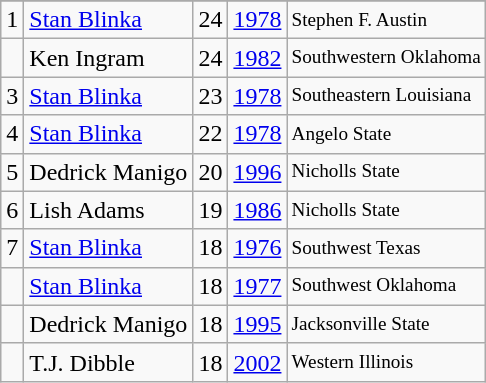<table class="wikitable">
<tr>
</tr>
<tr>
<td>1</td>
<td><a href='#'>Stan Blinka</a></td>
<td>24</td>
<td><a href='#'>1978</a></td>
<td style="font-size:80%;">Stephen F. Austin</td>
</tr>
<tr>
<td></td>
<td>Ken Ingram</td>
<td>24</td>
<td><a href='#'>1982</a></td>
<td style="font-size:80%;">Southwestern Oklahoma</td>
</tr>
<tr>
<td>3</td>
<td><a href='#'>Stan Blinka</a></td>
<td>23</td>
<td><a href='#'>1978</a></td>
<td style="font-size:80%;">Southeastern Louisiana</td>
</tr>
<tr>
<td>4</td>
<td><a href='#'>Stan Blinka</a></td>
<td>22</td>
<td><a href='#'>1978</a></td>
<td style="font-size:80%;">Angelo State</td>
</tr>
<tr>
<td>5</td>
<td>Dedrick Manigo</td>
<td>20</td>
<td><a href='#'>1996</a></td>
<td style="font-size:80%;">Nicholls State</td>
</tr>
<tr>
<td>6</td>
<td>Lish Adams</td>
<td>19</td>
<td><a href='#'>1986</a></td>
<td style="font-size:80%;">Nicholls State</td>
</tr>
<tr>
<td>7</td>
<td><a href='#'>Stan Blinka</a></td>
<td>18</td>
<td><a href='#'>1976</a></td>
<td style="font-size:80%;">Southwest Texas</td>
</tr>
<tr>
<td></td>
<td><a href='#'>Stan Blinka</a></td>
<td>18</td>
<td><a href='#'>1977</a></td>
<td style="font-size:80%;">Southwest Oklahoma</td>
</tr>
<tr>
<td></td>
<td>Dedrick Manigo</td>
<td>18</td>
<td><a href='#'>1995</a></td>
<td style="font-size:80%;">Jacksonville State</td>
</tr>
<tr>
<td></td>
<td>T.J. Dibble</td>
<td>18</td>
<td><a href='#'>2002</a></td>
<td style="font-size:80%;">Western Illinois</td>
</tr>
</table>
